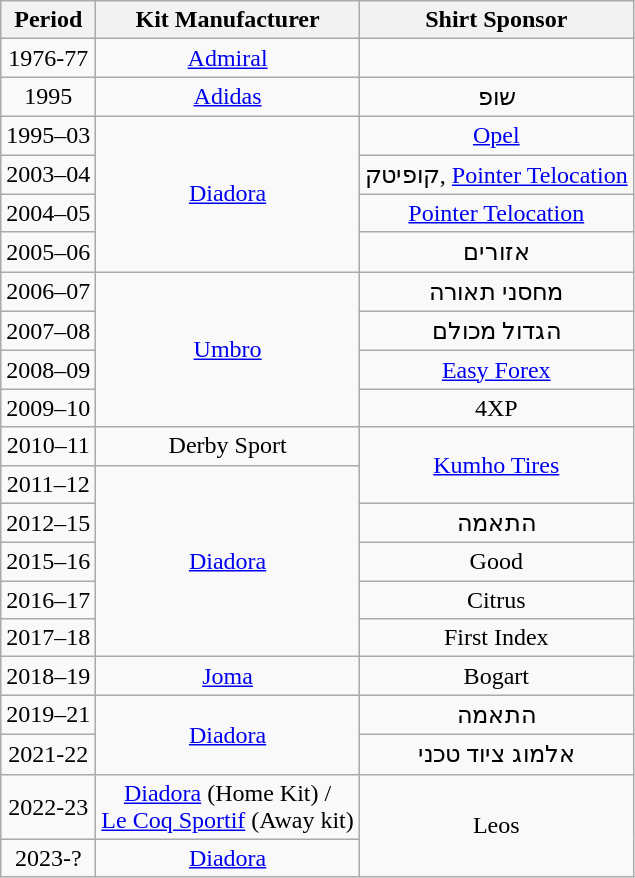<table class="wikitable" style="text-align: center">
<tr>
<th>Period</th>
<th>Kit Manufacturer</th>
<th>Shirt Sponsor</th>
</tr>
<tr>
<td>1976-77</td>
<td rowspan=1><a href='#'>Admiral</a></td>
<td rowspan=1></td>
</tr>
<tr>
<td>1995</td>
<td rowspan=1><a href='#'>Adidas</a></td>
<td rowspan=1>שופ</td>
</tr>
<tr>
<td>1995–03</td>
<td rowspan=4><a href='#'>Diadora</a></td>
<td><a href='#'>Opel</a></td>
</tr>
<tr>
<td>2003–04</td>
<td>קופיטק, <a href='#'>Pointer Telocation</a></td>
</tr>
<tr>
<td>2004–05</td>
<td><a href='#'>Pointer Telocation</a></td>
</tr>
<tr>
<td>2005–06</td>
<td>אזורים</td>
</tr>
<tr>
<td>2006–07</td>
<td rowspan=4><a href='#'>Umbro</a></td>
<td>מחסני תאורה</td>
</tr>
<tr>
<td>2007–08</td>
<td>הגדול מכולם</td>
</tr>
<tr>
<td>2008–09</td>
<td><a href='#'>Easy Forex</a></td>
</tr>
<tr>
<td>2009–10</td>
<td>4XP</td>
</tr>
<tr>
<td>2010–11</td>
<td>Derby Sport</td>
<td rowspan=2><a href='#'>Kumho Tires</a></td>
</tr>
<tr>
<td>2011–12</td>
<td rowspan=5><a href='#'>Diadora</a></td>
</tr>
<tr>
<td>2012–15</td>
<td>התאמה</td>
</tr>
<tr>
<td>2015–16</td>
<td>Good</td>
</tr>
<tr>
<td>2016–17</td>
<td>Citrus</td>
</tr>
<tr>
<td>2017–18</td>
<td>First Index</td>
</tr>
<tr>
<td>2018–19</td>
<td><a href='#'>Joma</a></td>
<td rowspan=1>Bogart</td>
</tr>
<tr>
<td>2019–21</td>
<td rowspan=2><a href='#'>Diadora</a></td>
<td>התאמה</td>
</tr>
<tr>
<td>2021-22</td>
<td>אלמוג ציוד טכני</td>
</tr>
<tr>
<td>2022-23</td>
<td><a href='#'>Diadora</a> (Home Kit) /<br><a href='#'>Le Coq Sportif</a> (Away kit)</td>
<td rowspan=2ֻֻֻֻ>Leos</td>
</tr>
<tr>
<td>2023-?</td>
<td><a href='#'>Diadora</a></td>
</tr>
</table>
